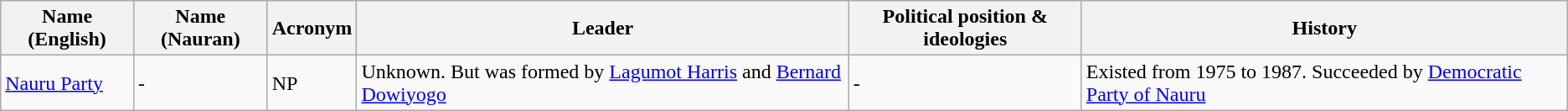<table class="wikitable">
<tr>
<th>Name (English)</th>
<th>Name (Nauran)</th>
<th>Acronym</th>
<th>Leader</th>
<th>Political position & ideologies</th>
<th>History</th>
</tr>
<tr>
<td><a href='#'>Nauru Party</a></td>
<td>-</td>
<td>NP</td>
<td>Unknown. But was formed by <a href='#'>Lagumot Harris</a> and <a href='#'>Bernard Dowiyogo</a></td>
<td>-</td>
<td>Existed from 1975 to 1987. Succeeded by <a href='#'>Democratic Party of Nauru</a></td>
</tr>
</table>
